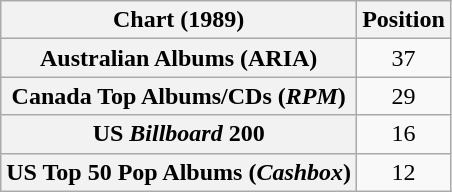<table class="wikitable sortable plainrowheaders" style="text-align:center;">
<tr>
<th scope="column">Chart (1989)</th>
<th scope="column">Position</th>
</tr>
<tr>
<th scope="row">Australian Albums (ARIA)</th>
<td>37</td>
</tr>
<tr>
<th scope="row">Canada Top Albums/CDs (<em>RPM</em>)</th>
<td>29</td>
</tr>
<tr>
<th scope="row">US <em>Billboard</em> 200</th>
<td>16</td>
</tr>
<tr>
<th scope="row">US Top 50 Pop Albums (<em>Cashbox</em>)</th>
<td>12</td>
</tr>
</table>
